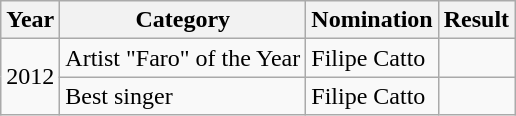<table class="wikitable">
<tr>
<th>Year</th>
<th>Category</th>
<th>Nomination</th>
<th>Result</th>
</tr>
<tr>
<td rowspan="2">2012</td>
<td>Artist "Faro" of the Year</td>
<td>Filipe Catto</td>
<td></td>
</tr>
<tr>
<td>Best singer</td>
<td>Filipe Catto</td>
<td></td>
</tr>
</table>
